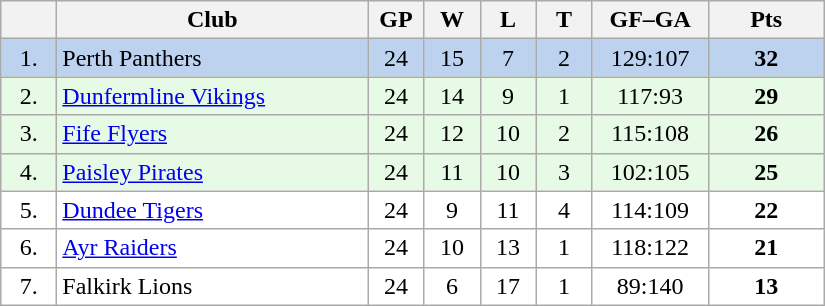<table class="wikitable">
<tr>
<th width="30"></th>
<th width="200">Club</th>
<th width="30">GP</th>
<th width="30">W</th>
<th width="30">L</th>
<th width="30">T</th>
<th width="70">GF–GA</th>
<th width="70">Pts</th>
</tr>
<tr bgcolor="#BCD2EE" align="center">
<td>1.</td>
<td align="left">Perth Panthers</td>
<td>24</td>
<td>15</td>
<td>7</td>
<td>2</td>
<td>129:107</td>
<td><strong>32</strong></td>
</tr>
<tr bgcolor="#e6fae6" align="center">
<td>2.</td>
<td align="left"><a href='#'>Dunfermline Vikings</a></td>
<td>24</td>
<td>14</td>
<td>9</td>
<td>1</td>
<td>117:93</td>
<td><strong>29</strong></td>
</tr>
<tr bgcolor="#e6fae6" align="center">
<td>3.</td>
<td align="left"><a href='#'>Fife Flyers</a></td>
<td>24</td>
<td>12</td>
<td>10</td>
<td>2</td>
<td>115:108</td>
<td><strong>26</strong></td>
</tr>
<tr bgcolor="#e6fae6" align="center">
<td>4.</td>
<td align="left"><a href='#'>Paisley Pirates</a></td>
<td>24</td>
<td>11</td>
<td>10</td>
<td>3</td>
<td>102:105</td>
<td><strong>25</strong></td>
</tr>
<tr bgcolor="#FFFFFF" align="center">
<td>5.</td>
<td align="left"><a href='#'>Dundee Tigers</a></td>
<td>24</td>
<td>9</td>
<td>11</td>
<td>4</td>
<td>114:109</td>
<td><strong>22</strong></td>
</tr>
<tr bgcolor="#FFFFFF" align="center">
<td>6.</td>
<td align="left"><a href='#'>Ayr Raiders</a></td>
<td>24</td>
<td>10</td>
<td>13</td>
<td>1</td>
<td>118:122</td>
<td><strong>21</strong></td>
</tr>
<tr bgcolor="#FFFFFF" align="center">
<td>7.</td>
<td align="left">Falkirk Lions</td>
<td>24</td>
<td>6</td>
<td>17</td>
<td>1</td>
<td>89:140</td>
<td><strong>13</strong></td>
</tr>
</table>
